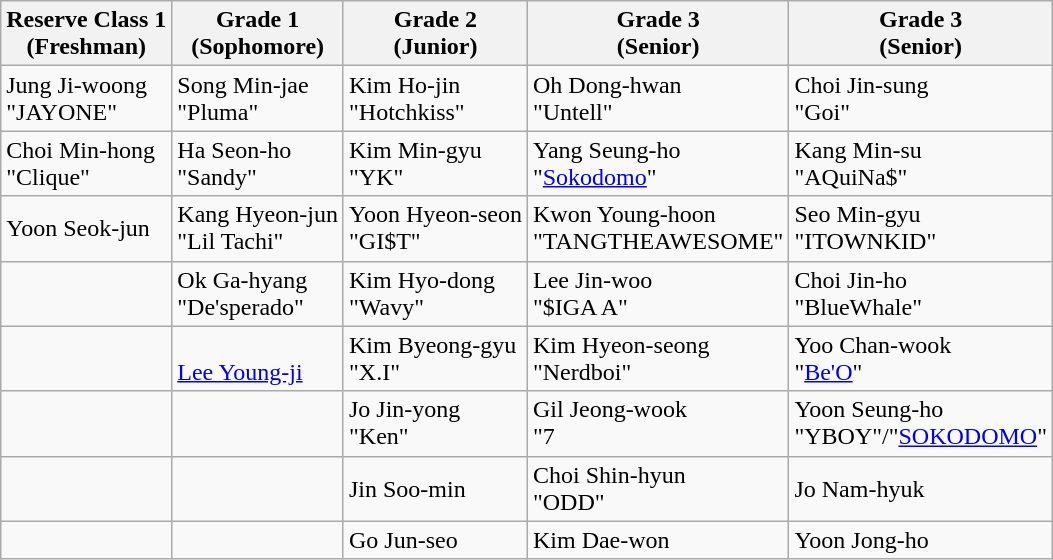<table class="wikitable mw-collapsible">
<tr>
<th>Reserve Class 1<br>(Freshman)</th>
<th>Grade 1<br>(Sophomore)</th>
<th>Grade 2<br>(Junior)</th>
<th>Grade 3<br>(Senior)</th>
<th>Grade 3<br>(Senior)</th>
</tr>
<tr>
<td>Jung Ji-woong<br>"JAYONE"</td>
<td>Song Min-jae<br>"Pluma"</td>
<td>Kim Ho-jin<br>"Hotchkiss"</td>
<td>Oh Dong-hwan<br>"Untell"</td>
<td>Choi Jin-sung<br>"Goi"</td>
</tr>
<tr>
<td>Choi Min-hong<br>"Clique"</td>
<td>Ha Seon-ho<br>"Sandy"</td>
<td>Kim Min-gyu<br>"YK"</td>
<td>Yang Seung-ho<br>"<a href='#'>Sokodomo</a>"</td>
<td>Kang Min-su<br>"AQuiNa$"</td>
</tr>
<tr>
<td>Yoon Seok-jun</td>
<td>Kang Hyeon-jun<br>"Lil Tachi"</td>
<td>Yoon Hyeon-seon<br>"GI$T"</td>
<td>Kwon Young-hoon<br>"TANGTHEAWESOME"</td>
<td>Seo Min-gyu<br>"ITOWNKID"</td>
</tr>
<tr>
<td></td>
<td>Ok Ga-hyang<br>"De'sperado"</td>
<td>Kim Hyo-dong<br>"Wavy"</td>
<td>Lee Jin-woo<br>"$IGA A"</td>
<td>Choi Jin-ho<br>"BlueWhale"</td>
</tr>
<tr>
<td></td>
<td><br><a href='#'>Lee Young-ji</a></td>
<td>Kim Byeong-gyu<br>"X.I"</td>
<td>Kim Hyeon-seong<br>"Nerdboi"</td>
<td>Yoo Chan-wook<br>"<a href='#'>Be'O</a>"</td>
</tr>
<tr>
<td></td>
<td></td>
<td>Jo Jin-yong<br>"Ken"</td>
<td>Gil Jeong-wook<br>"7<iru"</td>
<td>Yoon Seung-ho<br>"YBOY"/"<a href='#'>SOKODOMO</a>"</td>
</tr>
<tr>
<td></td>
<td></td>
<td>Jin Soo-min</td>
<td>Choi Shin-hyun<br>"ODD"</td>
<td>Jo Nam-hyuk</td>
</tr>
<tr>
<td></td>
<td></td>
<td>Go Jun-seo</td>
<td>Kim Dae-won</td>
<td>Yoon Jong-ho</td>
</tr>
</table>
